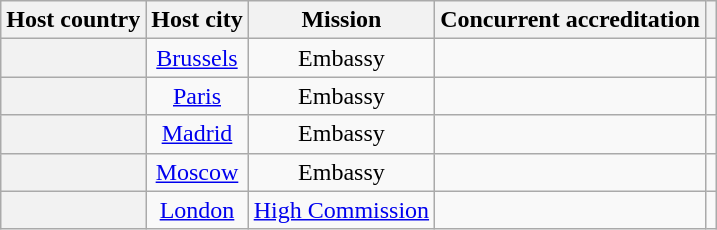<table class="wikitable plainrowheaders" style="text-align:center;">
<tr>
<th scope="col">Host country</th>
<th scope="col">Host city</th>
<th scope="col">Mission</th>
<th scope="col">Concurrent accreditation</th>
<th scope="col"></th>
</tr>
<tr>
<th scope="row"></th>
<td><a href='#'>Brussels</a></td>
<td>Embassy</td>
<td></td>
<td></td>
</tr>
<tr>
<th scope="row"></th>
<td><a href='#'>Paris</a></td>
<td>Embassy</td>
<td></td>
<td></td>
</tr>
<tr>
<th scope="row"></th>
<td><a href='#'>Madrid</a></td>
<td>Embassy</td>
<td></td>
<td></td>
</tr>
<tr>
<th scope="row"></th>
<td><a href='#'>Moscow</a></td>
<td>Embassy</td>
<td></td>
<td></td>
</tr>
<tr>
<th scope="row"></th>
<td><a href='#'>London</a></td>
<td><a href='#'>High Commission</a></td>
<td></td>
<td></td>
</tr>
</table>
